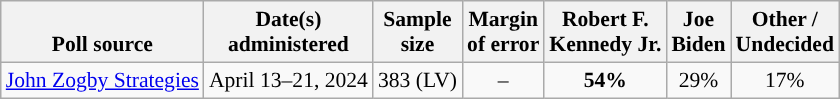<table class="wikitable sortable mw-datatable" style="font-size:90%;text-align:center;line-height:17px">
<tr valign=bottom>
<th>Poll source</th>
<th>Date(s)<br>administered</th>
<th>Sample<br>size</th>
<th>Margin<br>of error</th>
<th class="unsortable">Robert F.<br>Kennedy Jr.<br></th>
<th class="unsortable">Joe<br>Biden<br></th>
<th class="unsortable">Other /<br>Undecided</th>
</tr>
<tr>
<td style="text-align:left;"><a href='#'>John Zogby Strategies</a></td>
<td data-sort-value="2024-05-01">April 13–21, 2024</td>
<td>383 (LV)</td>
<td>–</td>
<td style="background-color:"><strong>54%</strong></td>
<td>29%</td>
<td>17%</td>
</tr>
</table>
